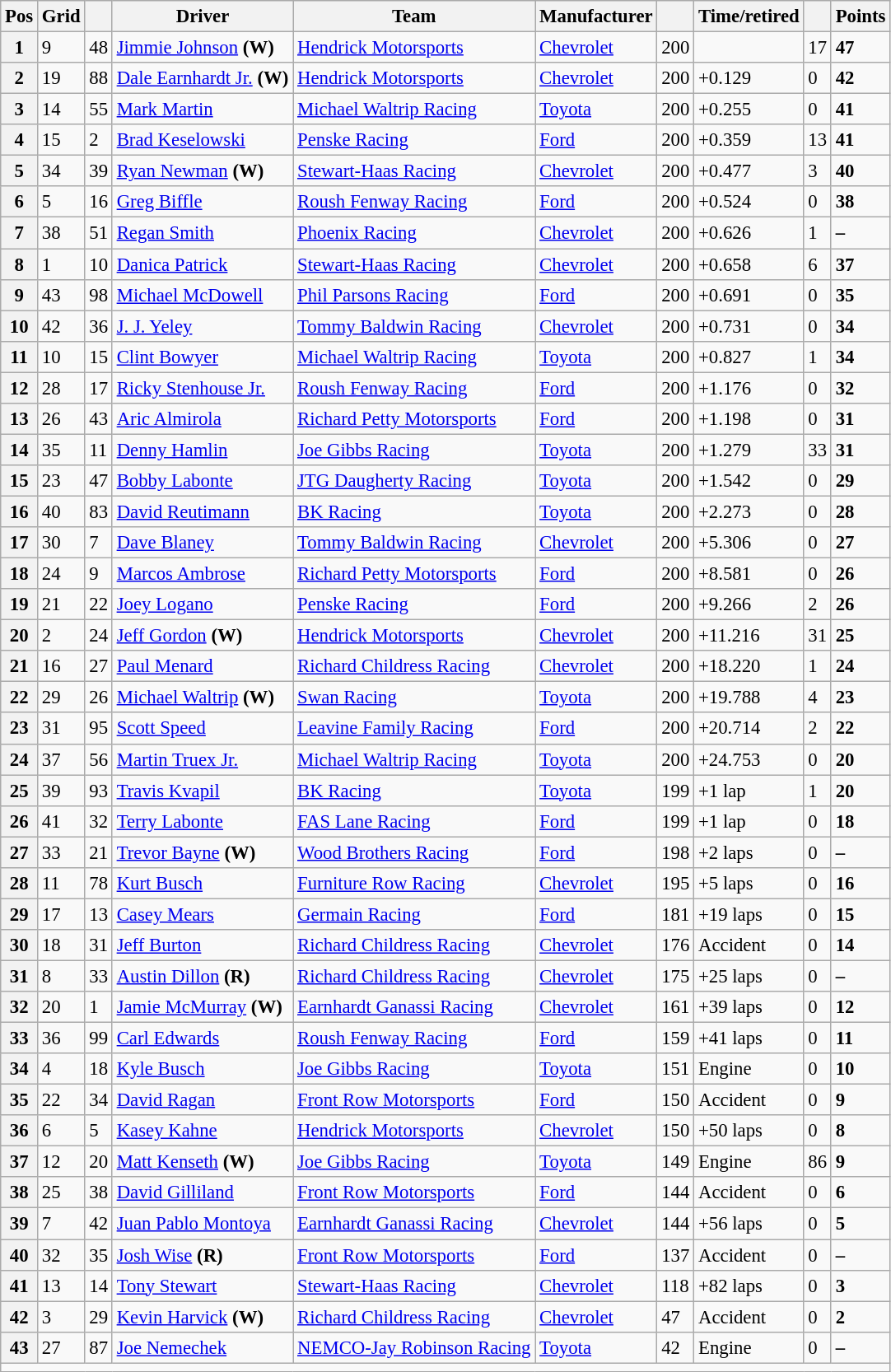<table class="wikitable" style="font-size:95%">
<tr>
<th>Pos</th>
<th>Grid</th>
<th></th>
<th>Driver</th>
<th>Team</th>
<th>Manufacturer</th>
<th></th>
<th>Time/retired</th>
<th></th>
<th>Points</th>
</tr>
<tr>
<th>1</th>
<td>9</td>
<td>48</td>
<td><a href='#'>Jimmie Johnson</a> <strong>(W)</strong></td>
<td><a href='#'>Hendrick Motorsports</a></td>
<td><a href='#'>Chevrolet</a></td>
<td>200</td>
<td></td>
<td>17</td>
<td><strong>47</strong></td>
</tr>
<tr>
<th>2</th>
<td>19</td>
<td>88</td>
<td><a href='#'>Dale Earnhardt Jr.</a> <strong>(W)</strong></td>
<td><a href='#'>Hendrick Motorsports</a></td>
<td><a href='#'>Chevrolet</a></td>
<td>200</td>
<td>+0.129</td>
<td>0</td>
<td><strong>42</strong></td>
</tr>
<tr>
<th>3</th>
<td>14</td>
<td>55</td>
<td><a href='#'>Mark Martin</a></td>
<td><a href='#'>Michael Waltrip Racing</a></td>
<td><a href='#'>Toyota</a></td>
<td>200</td>
<td>+0.255</td>
<td>0</td>
<td><strong>41</strong></td>
</tr>
<tr>
<th>4</th>
<td>15</td>
<td>2</td>
<td><a href='#'>Brad Keselowski</a></td>
<td><a href='#'>Penske Racing</a></td>
<td><a href='#'>Ford</a></td>
<td>200</td>
<td>+0.359</td>
<td>13</td>
<td><strong>41</strong></td>
</tr>
<tr>
<th>5</th>
<td>34</td>
<td>39</td>
<td><a href='#'>Ryan Newman</a> <strong>(W)</strong></td>
<td><a href='#'>Stewart-Haas Racing</a></td>
<td><a href='#'>Chevrolet</a></td>
<td>200</td>
<td>+0.477</td>
<td>3</td>
<td><strong>40</strong></td>
</tr>
<tr>
<th>6</th>
<td>5</td>
<td>16</td>
<td><a href='#'>Greg Biffle</a></td>
<td><a href='#'>Roush Fenway Racing</a></td>
<td><a href='#'>Ford</a></td>
<td>200</td>
<td>+0.524</td>
<td>0</td>
<td><strong>38</strong></td>
</tr>
<tr>
<th>7</th>
<td>38</td>
<td>51</td>
<td><a href='#'>Regan Smith</a></td>
<td><a href='#'>Phoenix Racing</a></td>
<td><a href='#'>Chevrolet</a></td>
<td>200</td>
<td>+0.626</td>
<td>1</td>
<td><strong>–</strong></td>
</tr>
<tr>
<th>8</th>
<td>1</td>
<td>10</td>
<td><a href='#'>Danica Patrick</a></td>
<td><a href='#'>Stewart-Haas Racing</a></td>
<td><a href='#'>Chevrolet</a></td>
<td>200</td>
<td>+0.658</td>
<td>6</td>
<td><strong>37</strong></td>
</tr>
<tr>
<th>9</th>
<td>43</td>
<td>98</td>
<td><a href='#'>Michael McDowell</a></td>
<td><a href='#'>Phil Parsons Racing</a></td>
<td><a href='#'>Ford</a></td>
<td>200</td>
<td>+0.691</td>
<td>0</td>
<td><strong>35</strong></td>
</tr>
<tr>
<th>10</th>
<td>42</td>
<td>36</td>
<td><a href='#'>J. J. Yeley</a></td>
<td><a href='#'>Tommy Baldwin Racing</a></td>
<td><a href='#'>Chevrolet</a></td>
<td>200</td>
<td>+0.731</td>
<td>0</td>
<td><strong>34</strong></td>
</tr>
<tr>
<th>11</th>
<td>10</td>
<td>15</td>
<td><a href='#'>Clint Bowyer</a></td>
<td><a href='#'>Michael Waltrip Racing</a></td>
<td><a href='#'>Toyota</a></td>
<td>200</td>
<td>+0.827</td>
<td>1</td>
<td><strong>34</strong></td>
</tr>
<tr>
<th>12</th>
<td>28</td>
<td>17</td>
<td><a href='#'>Ricky Stenhouse Jr.</a></td>
<td><a href='#'>Roush Fenway Racing</a></td>
<td><a href='#'>Ford</a></td>
<td>200</td>
<td>+1.176</td>
<td>0</td>
<td><strong>32</strong></td>
</tr>
<tr>
<th>13</th>
<td>26</td>
<td>43</td>
<td><a href='#'>Aric Almirola</a></td>
<td><a href='#'>Richard Petty Motorsports</a></td>
<td><a href='#'>Ford</a></td>
<td>200</td>
<td>+1.198</td>
<td>0</td>
<td><strong>31</strong></td>
</tr>
<tr>
<th>14</th>
<td>35</td>
<td>11</td>
<td><a href='#'>Denny Hamlin</a></td>
<td><a href='#'>Joe Gibbs Racing</a></td>
<td><a href='#'>Toyota</a></td>
<td>200</td>
<td>+1.279</td>
<td>33</td>
<td><strong>31</strong></td>
</tr>
<tr>
<th>15</th>
<td>23</td>
<td>47</td>
<td><a href='#'>Bobby Labonte</a></td>
<td><a href='#'>JTG Daugherty Racing</a></td>
<td><a href='#'>Toyota</a></td>
<td>200</td>
<td>+1.542</td>
<td>0</td>
<td><strong>29</strong></td>
</tr>
<tr>
<th>16</th>
<td>40</td>
<td>83</td>
<td><a href='#'>David Reutimann</a></td>
<td><a href='#'>BK Racing</a></td>
<td><a href='#'>Toyota</a></td>
<td>200</td>
<td>+2.273</td>
<td>0</td>
<td><strong>28</strong></td>
</tr>
<tr>
<th>17</th>
<td>30</td>
<td>7</td>
<td><a href='#'>Dave Blaney</a></td>
<td><a href='#'>Tommy Baldwin Racing</a></td>
<td><a href='#'>Chevrolet</a></td>
<td>200</td>
<td>+5.306</td>
<td>0</td>
<td><strong>27</strong></td>
</tr>
<tr>
<th>18</th>
<td>24</td>
<td>9</td>
<td><a href='#'>Marcos Ambrose</a></td>
<td><a href='#'>Richard Petty Motorsports</a></td>
<td><a href='#'>Ford</a></td>
<td>200</td>
<td>+8.581</td>
<td>0</td>
<td><strong>26</strong></td>
</tr>
<tr>
<th>19</th>
<td>21</td>
<td>22</td>
<td><a href='#'>Joey Logano</a></td>
<td><a href='#'>Penske Racing</a></td>
<td><a href='#'>Ford</a></td>
<td>200</td>
<td>+9.266</td>
<td>2</td>
<td><strong>26</strong></td>
</tr>
<tr>
<th>20</th>
<td>2</td>
<td>24</td>
<td><a href='#'>Jeff Gordon</a> <strong>(W)</strong></td>
<td><a href='#'>Hendrick Motorsports</a></td>
<td><a href='#'>Chevrolet</a></td>
<td>200</td>
<td>+11.216</td>
<td>31</td>
<td><strong>25</strong></td>
</tr>
<tr>
<th>21</th>
<td>16</td>
<td>27</td>
<td><a href='#'>Paul Menard</a></td>
<td><a href='#'>Richard Childress Racing</a></td>
<td><a href='#'>Chevrolet</a></td>
<td>200</td>
<td>+18.220</td>
<td>1</td>
<td><strong>24</strong></td>
</tr>
<tr>
<th>22</th>
<td>29</td>
<td>26</td>
<td><a href='#'>Michael Waltrip</a> <strong>(W)</strong></td>
<td><a href='#'>Swan Racing</a></td>
<td><a href='#'>Toyota</a></td>
<td>200</td>
<td>+19.788</td>
<td>4</td>
<td><strong>23</strong></td>
</tr>
<tr>
<th>23</th>
<td>31</td>
<td>95</td>
<td><a href='#'>Scott Speed</a></td>
<td><a href='#'>Leavine Family Racing</a></td>
<td><a href='#'>Ford</a></td>
<td>200</td>
<td>+20.714</td>
<td>2</td>
<td><strong>22</strong></td>
</tr>
<tr>
<th>24</th>
<td>37</td>
<td>56</td>
<td><a href='#'>Martin Truex Jr.</a></td>
<td><a href='#'>Michael Waltrip Racing</a></td>
<td><a href='#'>Toyota</a></td>
<td>200</td>
<td>+24.753</td>
<td>0</td>
<td><strong>20</strong></td>
</tr>
<tr>
<th>25</th>
<td>39</td>
<td>93</td>
<td><a href='#'>Travis Kvapil</a></td>
<td><a href='#'>BK Racing</a></td>
<td><a href='#'>Toyota</a></td>
<td>199</td>
<td>+1 lap</td>
<td>1</td>
<td><strong>20</strong></td>
</tr>
<tr>
<th>26</th>
<td>41</td>
<td>32</td>
<td><a href='#'>Terry Labonte</a></td>
<td><a href='#'>FAS Lane Racing</a></td>
<td><a href='#'>Ford</a></td>
<td>199</td>
<td>+1 lap</td>
<td>0</td>
<td><strong>18</strong></td>
</tr>
<tr>
<th>27</th>
<td>33</td>
<td>21</td>
<td><a href='#'>Trevor Bayne</a> <strong>(W)</strong></td>
<td><a href='#'>Wood Brothers Racing</a></td>
<td><a href='#'>Ford</a></td>
<td>198</td>
<td>+2 laps</td>
<td>0</td>
<td><strong>–</strong></td>
</tr>
<tr>
<th>28</th>
<td>11</td>
<td>78</td>
<td><a href='#'>Kurt Busch</a></td>
<td><a href='#'>Furniture Row Racing</a></td>
<td><a href='#'>Chevrolet</a></td>
<td>195</td>
<td>+5 laps</td>
<td>0</td>
<td><strong>16</strong></td>
</tr>
<tr>
<th>29</th>
<td>17</td>
<td>13</td>
<td><a href='#'>Casey Mears</a></td>
<td><a href='#'>Germain Racing</a></td>
<td><a href='#'>Ford</a></td>
<td>181</td>
<td>+19 laps</td>
<td>0</td>
<td><strong>15</strong></td>
</tr>
<tr>
<th>30</th>
<td>18</td>
<td>31</td>
<td><a href='#'>Jeff Burton</a></td>
<td><a href='#'>Richard Childress Racing</a></td>
<td><a href='#'>Chevrolet</a></td>
<td>176</td>
<td>Accident</td>
<td>0</td>
<td><strong>14</strong></td>
</tr>
<tr>
<th>31</th>
<td>8</td>
<td>33</td>
<td><a href='#'>Austin Dillon</a> <strong>(R)</strong></td>
<td><a href='#'>Richard Childress Racing</a></td>
<td><a href='#'>Chevrolet</a></td>
<td>175</td>
<td>+25 laps</td>
<td>0</td>
<td><strong>–</strong></td>
</tr>
<tr>
<th>32</th>
<td>20</td>
<td>1</td>
<td><a href='#'>Jamie McMurray</a> <strong>(W)</strong></td>
<td><a href='#'>Earnhardt Ganassi Racing</a></td>
<td><a href='#'>Chevrolet</a></td>
<td>161</td>
<td>+39 laps</td>
<td>0</td>
<td><strong>12</strong></td>
</tr>
<tr>
<th>33</th>
<td>36</td>
<td>99</td>
<td><a href='#'>Carl Edwards</a></td>
<td><a href='#'>Roush Fenway Racing</a></td>
<td><a href='#'>Ford</a></td>
<td>159</td>
<td>+41 laps</td>
<td>0</td>
<td><strong>11</strong></td>
</tr>
<tr>
<th>34</th>
<td>4</td>
<td>18</td>
<td><a href='#'>Kyle Busch</a></td>
<td><a href='#'>Joe Gibbs Racing</a></td>
<td><a href='#'>Toyota</a></td>
<td>151</td>
<td>Engine</td>
<td>0</td>
<td><strong>10</strong></td>
</tr>
<tr>
<th>35</th>
<td>22</td>
<td>34</td>
<td><a href='#'>David Ragan</a></td>
<td><a href='#'>Front Row Motorsports</a></td>
<td><a href='#'>Ford</a></td>
<td>150</td>
<td>Accident</td>
<td>0</td>
<td><strong>9</strong></td>
</tr>
<tr>
<th>36</th>
<td>6</td>
<td>5</td>
<td><a href='#'>Kasey Kahne</a></td>
<td><a href='#'>Hendrick Motorsports</a></td>
<td><a href='#'>Chevrolet</a></td>
<td>150</td>
<td>+50 laps</td>
<td>0</td>
<td><strong>8</strong></td>
</tr>
<tr>
<th>37</th>
<td>12</td>
<td>20</td>
<td><a href='#'>Matt Kenseth</a> <strong>(W)</strong></td>
<td><a href='#'>Joe Gibbs Racing</a></td>
<td><a href='#'>Toyota</a></td>
<td>149</td>
<td>Engine</td>
<td>86</td>
<td><strong>9</strong></td>
</tr>
<tr>
<th>38</th>
<td>25</td>
<td>38</td>
<td><a href='#'>David Gilliland</a></td>
<td><a href='#'>Front Row Motorsports</a></td>
<td><a href='#'>Ford</a></td>
<td>144</td>
<td>Accident</td>
<td>0</td>
<td><strong>6</strong></td>
</tr>
<tr>
<th>39</th>
<td>7</td>
<td>42</td>
<td><a href='#'>Juan Pablo Montoya</a></td>
<td><a href='#'>Earnhardt Ganassi Racing</a></td>
<td><a href='#'>Chevrolet</a></td>
<td>144</td>
<td>+56 laps</td>
<td>0</td>
<td><strong>5</strong></td>
</tr>
<tr>
<th>40</th>
<td>32</td>
<td>35</td>
<td><a href='#'>Josh Wise</a> <strong>(R)</strong></td>
<td><a href='#'>Front Row Motorsports</a></td>
<td><a href='#'>Ford</a></td>
<td>137</td>
<td>Accident</td>
<td>0</td>
<td><strong>–</strong></td>
</tr>
<tr>
<th>41</th>
<td>13</td>
<td>14</td>
<td><a href='#'>Tony Stewart</a></td>
<td><a href='#'>Stewart-Haas Racing</a></td>
<td><a href='#'>Chevrolet</a></td>
<td>118</td>
<td>+82 laps</td>
<td>0</td>
<td><strong>3</strong></td>
</tr>
<tr>
<th>42</th>
<td>3</td>
<td>29</td>
<td><a href='#'>Kevin Harvick</a> <strong>(W)</strong></td>
<td><a href='#'>Richard Childress Racing</a></td>
<td><a href='#'>Chevrolet</a></td>
<td>47</td>
<td>Accident</td>
<td>0</td>
<td><strong>2</strong></td>
</tr>
<tr>
<th>43</th>
<td>27</td>
<td>87</td>
<td><a href='#'>Joe Nemechek</a></td>
<td><a href='#'>NEMCO-Jay Robinson Racing</a></td>
<td><a href='#'>Toyota</a></td>
<td>42</td>
<td>Engine</td>
<td>0</td>
<td><strong>–</strong></td>
</tr>
<tr>
<td colspan="10"></td>
</tr>
</table>
